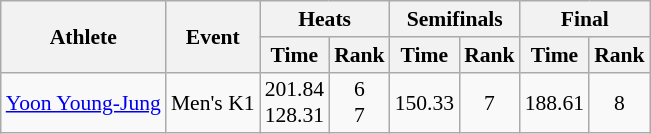<table class=wikitable style="font-size:90%; text-align:center;">
<tr>
<th rowspan="2">Athlete</th>
<th rowspan="2">Event</th>
<th colspan="2">Heats</th>
<th colspan="2">Semifinals</th>
<th colspan="2">Final</th>
</tr>
<tr>
<th>Time</th>
<th>Rank</th>
<th>Time</th>
<th>Rank</th>
<th>Time</th>
<th>Rank</th>
</tr>
<tr>
<td align=left><a href='#'>Yoon Young-Jung</a></td>
<td>Men's K1</td>
<td>201.84<br>128.31</td>
<td>6<br>7</td>
<td>150.33</td>
<td>7</td>
<td>188.61</td>
<td>8</td>
</tr>
</table>
